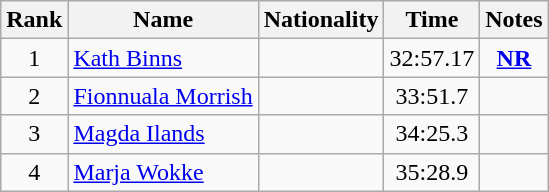<table class="wikitable sortable" style="text-align:center">
<tr>
<th>Rank</th>
<th>Name</th>
<th>Nationality</th>
<th>Time</th>
<th>Notes</th>
</tr>
<tr>
<td>1</td>
<td align=left><a href='#'>Kath Binns</a></td>
<td align=left></td>
<td>32:57.17</td>
<td><strong><a href='#'>NR</a></strong></td>
</tr>
<tr>
<td>2</td>
<td align=left><a href='#'>Fionnuala Morrish</a></td>
<td align=left></td>
<td>33:51.7</td>
<td></td>
</tr>
<tr>
<td>3</td>
<td align=left><a href='#'>Magda Ilands</a></td>
<td align=left></td>
<td>34:25.3</td>
<td></td>
</tr>
<tr>
<td>4</td>
<td align=left><a href='#'>Marja Wokke</a></td>
<td align=left></td>
<td>35:28.9</td>
<td></td>
</tr>
</table>
